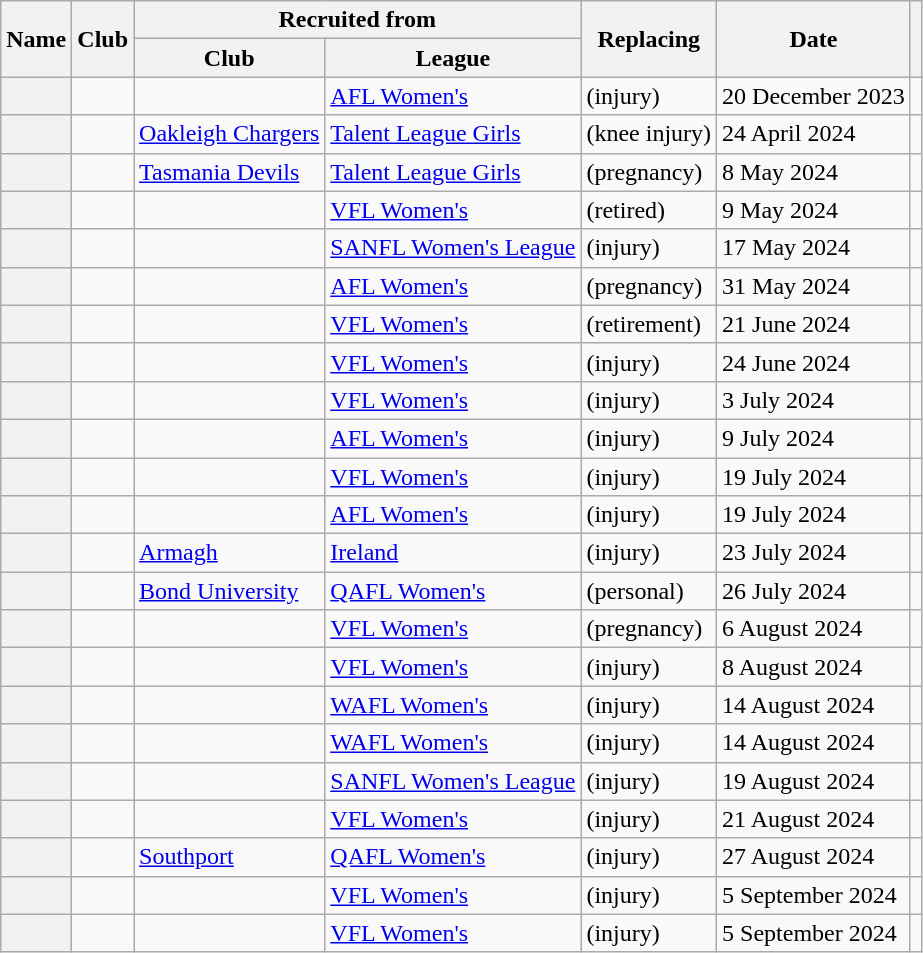<table class="wikitable sortable plainrowheaders">
<tr>
<th rowspan=2>Name</th>
<th rowspan=2>Club</th>
<th colspan=2>Recruited from</th>
<th rowspan=2>Replacing</th>
<th rowspan=2>Date</th>
<th class=unsortable rowspan=2></th>
</tr>
<tr>
<th>Club</th>
<th>League</th>
</tr>
<tr>
<th scope=row></th>
<td></td>
<td></td>
<td><a href='#'>AFL Women's</a></td>
<td> (injury)</td>
<td>20 December 2023</td>
<td align=center></td>
</tr>
<tr>
<th scope=row></th>
<td></td>
<td><a href='#'>Oakleigh Chargers</a></td>
<td><a href='#'>Talent League Girls</a></td>
<td> (knee injury)</td>
<td>24 April 2024</td>
<td align=center></td>
</tr>
<tr>
<th scope=row></th>
<td></td>
<td><a href='#'>Tasmania Devils</a></td>
<td><a href='#'>Talent League Girls</a></td>
<td> (pregnancy)</td>
<td>8 May 2024</td>
<td align=center></td>
</tr>
<tr>
<th scope=row></th>
<td></td>
<td></td>
<td><a href='#'>VFL Women's</a></td>
<td> (retired)</td>
<td>9 May 2024</td>
<td align=center></td>
</tr>
<tr>
<th scope=row></th>
<td></td>
<td></td>
<td><a href='#'>SANFL Women's League</a></td>
<td> (injury)</td>
<td>17 May 2024</td>
<td align=center></td>
</tr>
<tr>
<th scope=row></th>
<td></td>
<td></td>
<td><a href='#'>AFL Women's</a></td>
<td> (pregnancy)</td>
<td>31 May 2024</td>
<td align=center></td>
</tr>
<tr>
<th scope=row></th>
<td></td>
<td></td>
<td><a href='#'>VFL Women's</a></td>
<td> (retirement)</td>
<td>21 June 2024</td>
<td align=center></td>
</tr>
<tr>
<th scope=row></th>
<td></td>
<td></td>
<td><a href='#'>VFL Women's</a></td>
<td> (injury)</td>
<td>24 June 2024</td>
<td align=center></td>
</tr>
<tr>
<th scope=row></th>
<td></td>
<td></td>
<td><a href='#'>VFL Women's</a></td>
<td> (injury)</td>
<td>3 July 2024</td>
<td align=center></td>
</tr>
<tr>
<th scope=row></th>
<td></td>
<td></td>
<td><a href='#'>AFL Women's</a></td>
<td> (injury)</td>
<td>9 July 2024</td>
<td align=center></td>
</tr>
<tr>
<th scope=row></th>
<td></td>
<td></td>
<td><a href='#'>VFL Women's</a></td>
<td> (injury)</td>
<td>19 July 2024</td>
<td align=center></td>
</tr>
<tr>
<th scope=row></th>
<td></td>
<td></td>
<td><a href='#'>AFL Women's</a></td>
<td> (injury)</td>
<td>19 July 2024</td>
<td align=center></td>
</tr>
<tr>
<th scope=row></th>
<td></td>
<td><a href='#'>Armagh</a></td>
<td><a href='#'>Ireland</a></td>
<td> (injury)</td>
<td>23 July 2024</td>
<td align=center></td>
</tr>
<tr>
<th scope=row></th>
<td></td>
<td><a href='#'>Bond University</a></td>
<td><a href='#'>QAFL Women's</a></td>
<td> (personal)</td>
<td>26 July 2024</td>
<td align=center></td>
</tr>
<tr>
<th scope=row></th>
<td></td>
<td></td>
<td><a href='#'>VFL Women's</a></td>
<td> (pregnancy)</td>
<td>6 August 2024</td>
<td align=center></td>
</tr>
<tr>
<th scope=row></th>
<td></td>
<td></td>
<td><a href='#'>VFL Women's</a></td>
<td> (injury)</td>
<td>8 August 2024</td>
<td align=center></td>
</tr>
<tr>
<th scope=row></th>
<td></td>
<td></td>
<td><a href='#'>WAFL Women's</a></td>
<td> (injury)</td>
<td>14 August 2024</td>
<td align=center></td>
</tr>
<tr>
<th scope=row></th>
<td></td>
<td></td>
<td><a href='#'>WAFL Women's</a></td>
<td> (injury)</td>
<td>14 August 2024</td>
<td align=center></td>
</tr>
<tr>
<th scope=row></th>
<td></td>
<td></td>
<td><a href='#'>SANFL Women's League</a></td>
<td> (injury)</td>
<td>19 August 2024</td>
<td align=center></td>
</tr>
<tr>
<th scope=row></th>
<td></td>
<td></td>
<td><a href='#'>VFL Women's</a></td>
<td> (injury)</td>
<td>21 August 2024</td>
<td align=center></td>
</tr>
<tr>
<th scope=row></th>
<td></td>
<td><a href='#'>Southport</a></td>
<td><a href='#'>QAFL Women's</a></td>
<td> (injury)</td>
<td>27 August 2024</td>
<td align=center></td>
</tr>
<tr>
<th scope=row></th>
<td></td>
<td></td>
<td><a href='#'>VFL Women's</a></td>
<td> (injury)</td>
<td>5 September 2024</td>
<td align=center><br></td>
</tr>
<tr>
<th scope=row></th>
<td></td>
<td></td>
<td><a href='#'>VFL Women's</a></td>
<td> (injury)</td>
<td>5 September 2024</td>
<td align=center></td>
</tr>
</table>
